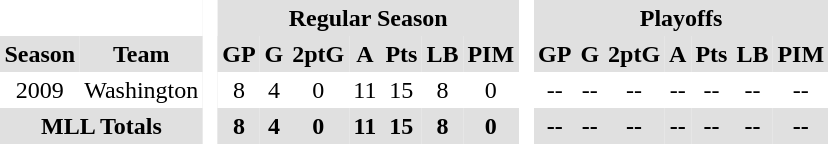<table BORDER="0" CELLPADDING="3" CELLSPACING="0">
<tr ALIGN="center" bgcolor="#e0e0e0">
<th colspan="2" bgcolor="#ffffff"> </th>
<th rowspan="99" bgcolor="#ffffff"> </th>
<th colspan="7">Regular Season</th>
<th rowspan="99" bgcolor="#ffffff"> </th>
<th colspan="7">Playoffs</th>
</tr>
<tr ALIGN="center" bgcolor="#e0e0e0">
<th>Season</th>
<th>Team</th>
<th>GP</th>
<th>G</th>
<th>2ptG</th>
<th>A</th>
<th>Pts</th>
<th>LB</th>
<th>PIM</th>
<th>GP</th>
<th>G</th>
<th>2ptG</th>
<th>A</th>
<th>Pts</th>
<th>LB</th>
<th>PIM</th>
</tr>
<tr ALIGN="center">
<td>2009</td>
<td>Washington</td>
<td>8</td>
<td>4</td>
<td>0</td>
<td>11</td>
<td>15</td>
<td>8</td>
<td>0</td>
<td>--</td>
<td>--</td>
<td>--</td>
<td>--</td>
<td>--</td>
<td>--</td>
<td>--</td>
</tr>
<tr ALIGN="center" bgcolor="#e0e0e0">
<th colspan="2">MLL Totals</th>
<th>8</th>
<th>4</th>
<th>0</th>
<th>11</th>
<th>15</th>
<th>8</th>
<th>0</th>
<th>--</th>
<th>--</th>
<th>--</th>
<th>--</th>
<th>--</th>
<th>--</th>
<th>--</th>
</tr>
</table>
